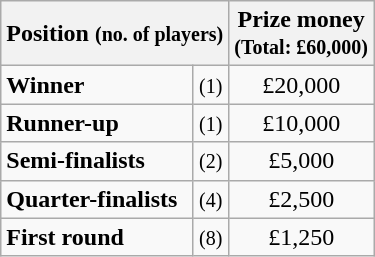<table class="wikitable">
<tr>
<th colspan=2>Position <small>(no. of players)</small></th>
<th>Prize money<br><small>(Total: £60,000)</small></th>
</tr>
<tr>
<td><strong>Winner</strong></td>
<td align=center><small>(1)</small></td>
<td align=center>£20,000</td>
</tr>
<tr>
<td><strong>Runner-up</strong></td>
<td align=center><small>(1)</small></td>
<td align=center>£10,000</td>
</tr>
<tr>
<td><strong>Semi-finalists</strong></td>
<td align=center><small>(2)</small></td>
<td align=center>£5,000</td>
</tr>
<tr>
<td><strong>Quarter-finalists</strong></td>
<td align=center><small>(4)</small></td>
<td align=center>£2,500</td>
</tr>
<tr>
<td><strong>First round</strong></td>
<td align=center><small>(8)</small></td>
<td align=center>£1,250</td>
</tr>
</table>
